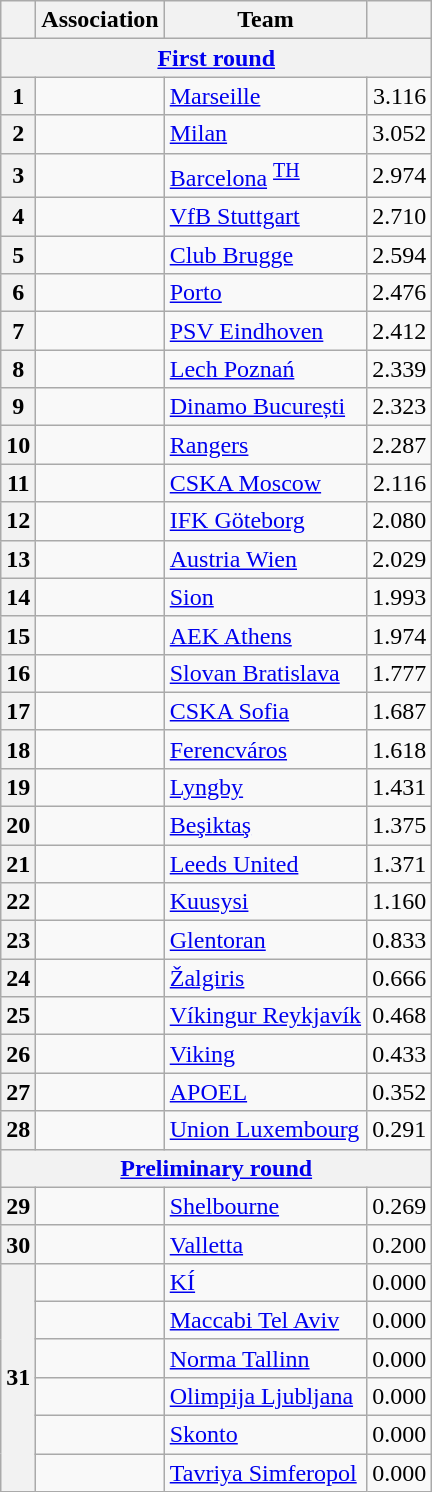<table class="wikitable">
<tr>
<th></th>
<th>Association</th>
<th>Team</th>
<th></th>
</tr>
<tr>
<th colspan=4><a href='#'>First round</a></th>
</tr>
<tr>
<th>1</th>
<td></td>
<td><a href='#'>Marseille</a> </td>
<td align=right>3.116</td>
</tr>
<tr>
<th>2</th>
<td></td>
<td><a href='#'>Milan</a> </td>
<td align=right>3.052</td>
</tr>
<tr>
<th>3</th>
<td></td>
<td><a href='#'>Barcelona</a> <sup><a href='#'>TH</a></sup></td>
<td align=right>2.974</td>
</tr>
<tr>
<th>4</th>
<td></td>
<td><a href='#'>VfB Stuttgart</a> </td>
<td align=right>2.710</td>
</tr>
<tr>
<th>5</th>
<td></td>
<td><a href='#'>Club Brugge</a> </td>
<td align=right>2.594</td>
</tr>
<tr>
<th>6</th>
<td></td>
<td><a href='#'>Porto</a> </td>
<td align=right>2.476</td>
</tr>
<tr>
<th>7</th>
<td></td>
<td><a href='#'>PSV Eindhoven</a> </td>
<td align=right>2.412</td>
</tr>
<tr>
<th>8</th>
<td></td>
<td><a href='#'>Lech Poznań</a> </td>
<td align=right>2.339</td>
</tr>
<tr>
<th>9</th>
<td></td>
<td><a href='#'>Dinamo București</a> </td>
<td align=right>2.323</td>
</tr>
<tr>
<th>10</th>
<td></td>
<td><a href='#'>Rangers</a> </td>
<td align=right>2.287</td>
</tr>
<tr>
<th>11</th>
<td></td>
<td><a href='#'>CSKA Moscow</a> </td>
<td align=right>2.116</td>
</tr>
<tr>
<th>12</th>
<td></td>
<td><a href='#'>IFK Göteborg</a> </td>
<td align=right>2.080</td>
</tr>
<tr>
<th>13</th>
<td></td>
<td><a href='#'>Austria Wien</a> </td>
<td align=right>2.029</td>
</tr>
<tr>
<th>14</th>
<td></td>
<td><a href='#'>Sion</a> </td>
<td align=right>1.993</td>
</tr>
<tr>
<th>15</th>
<td></td>
<td><a href='#'>AEK Athens</a> </td>
<td align=right>1.974</td>
</tr>
<tr>
<th>16</th>
<td></td>
<td><a href='#'>Slovan Bratislava</a> </td>
<td align=right>1.777</td>
</tr>
<tr>
<th>17</th>
<td></td>
<td><a href='#'>CSKA Sofia</a> </td>
<td align=right>1.687</td>
</tr>
<tr>
<th>18</th>
<td></td>
<td><a href='#'>Ferencváros</a> </td>
<td align=right>1.618</td>
</tr>
<tr>
<th>19</th>
<td></td>
<td><a href='#'>Lyngby</a> </td>
<td align=right>1.431</td>
</tr>
<tr>
<th>20</th>
<td></td>
<td><a href='#'>Beşiktaş</a> </td>
<td align=right>1.375</td>
</tr>
<tr>
<th>21</th>
<td></td>
<td><a href='#'>Leeds United</a> </td>
<td align=right>1.371</td>
</tr>
<tr>
<th>22</th>
<td></td>
<td><a href='#'>Kuusysi</a> </td>
<td align=right>1.160</td>
</tr>
<tr>
<th>23</th>
<td></td>
<td><a href='#'>Glentoran</a> </td>
<td align=right>0.833</td>
</tr>
<tr>
<th>24</th>
<td></td>
<td><a href='#'>Žalgiris</a> </td>
<td align=right>0.666</td>
</tr>
<tr>
<th>25</th>
<td></td>
<td><a href='#'>Víkingur Reykjavík</a> </td>
<td align=right>0.468</td>
</tr>
<tr>
<th>26</th>
<td></td>
<td><a href='#'>Viking</a> </td>
<td align=right>0.433</td>
</tr>
<tr>
<th>27</th>
<td></td>
<td><a href='#'>APOEL</a> </td>
<td align=right>0.352</td>
</tr>
<tr>
<th>28</th>
<td></td>
<td><a href='#'>Union Luxembourg</a> </td>
<td align=right>0.291</td>
</tr>
<tr>
<th colspan=4><a href='#'>Preliminary round</a></th>
</tr>
<tr>
<th>29</th>
<td></td>
<td><a href='#'>Shelbourne</a> </td>
<td align=right>0.269</td>
</tr>
<tr>
<th>30</th>
<td></td>
<td><a href='#'>Valletta</a> </td>
<td align=right>0.200</td>
</tr>
<tr>
<th rowspan=6>31</th>
<td></td>
<td><a href='#'>KÍ</a> </td>
<td align=right>0.000</td>
</tr>
<tr>
<td></td>
<td><a href='#'>Maccabi Tel Aviv</a> </td>
<td align=right>0.000</td>
</tr>
<tr>
<td></td>
<td><a href='#'>Norma Tallinn</a> </td>
<td align=right>0.000</td>
</tr>
<tr>
<td></td>
<td><a href='#'>Olimpija Ljubljana</a> </td>
<td align=right>0.000</td>
</tr>
<tr>
<td></td>
<td><a href='#'>Skonto</a> </td>
<td align=right>0.000</td>
</tr>
<tr>
<td></td>
<td><a href='#'>Tavriya Simferopol</a> </td>
<td align=right>0.000</td>
</tr>
</table>
